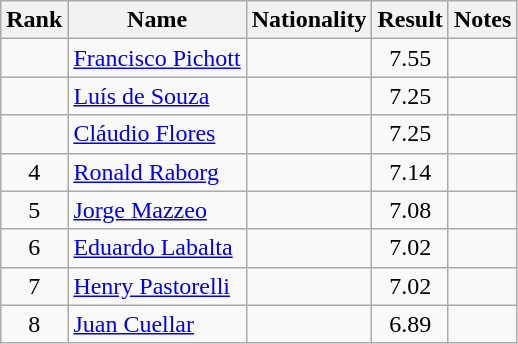<table class="wikitable sortable" style="text-align:center">
<tr>
<th>Rank</th>
<th>Name</th>
<th>Nationality</th>
<th>Result</th>
<th>Notes</th>
</tr>
<tr>
<td></td>
<td align=left><a href='#'>Francisco Pichott</a></td>
<td align=left></td>
<td>7.55</td>
<td></td>
</tr>
<tr>
<td></td>
<td align=left><a href='#'>Luís de Souza</a></td>
<td align=left></td>
<td>7.25</td>
<td></td>
</tr>
<tr>
<td></td>
<td align=left><a href='#'>Cláudio Flores</a></td>
<td align=left></td>
<td>7.25</td>
<td></td>
</tr>
<tr>
<td>4</td>
<td align=left><a href='#'>Ronald Raborg</a></td>
<td align=left></td>
<td>7.14</td>
<td></td>
</tr>
<tr>
<td>5</td>
<td align=left><a href='#'>Jorge Mazzeo</a></td>
<td align=left></td>
<td>7.08</td>
<td></td>
</tr>
<tr>
<td>6</td>
<td align=left><a href='#'>Eduardo Labalta</a></td>
<td align=left></td>
<td>7.02</td>
<td></td>
</tr>
<tr>
<td>7</td>
<td align=left><a href='#'>Henry Pastorelli</a></td>
<td align=left></td>
<td>7.02</td>
<td></td>
</tr>
<tr>
<td>8</td>
<td align=left><a href='#'>Juan Cuellar</a></td>
<td align=left></td>
<td>6.89</td>
<td></td>
</tr>
</table>
